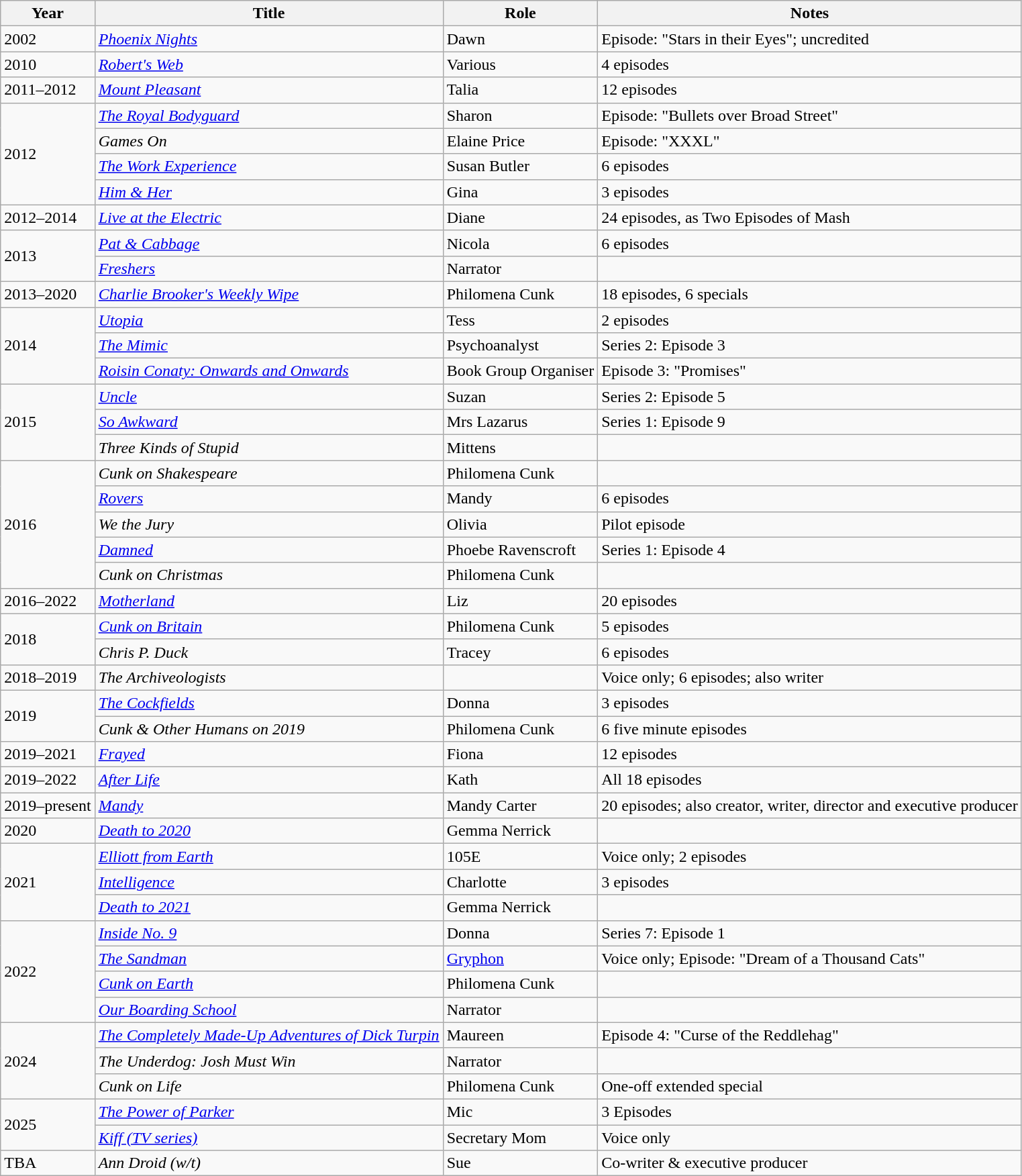<table class="wikitable">
<tr>
<th>Year</th>
<th>Title</th>
<th>Role</th>
<th>Notes</th>
</tr>
<tr>
<td>2002</td>
<td><em><a href='#'>Phoenix Nights</a></em></td>
<td>Dawn</td>
<td>Episode: "Stars in their Eyes"; uncredited</td>
</tr>
<tr>
<td>2010</td>
<td><em><a href='#'>Robert's Web</a></em></td>
<td>Various</td>
<td>4 episodes</td>
</tr>
<tr>
<td>2011–2012</td>
<td><em><a href='#'>Mount Pleasant</a></em></td>
<td>Talia</td>
<td>12 episodes</td>
</tr>
<tr>
<td rowspan="4">2012</td>
<td><em><a href='#'>The Royal Bodyguard</a></em></td>
<td>Sharon</td>
<td>Episode: "Bullets over Broad Street"</td>
</tr>
<tr>
<td><em>Games On</em></td>
<td>Elaine Price</td>
<td>Episode: "XXXL"</td>
</tr>
<tr>
<td><em><a href='#'>The Work Experience</a></em></td>
<td>Susan Butler</td>
<td>6 episodes</td>
</tr>
<tr>
<td><em><a href='#'>Him & Her</a></em></td>
<td>Gina</td>
<td>3 episodes</td>
</tr>
<tr>
<td>2012–2014</td>
<td><em><a href='#'>Live at the Electric</a></em></td>
<td>Diane</td>
<td>24 episodes, as Two Episodes of Mash</td>
</tr>
<tr>
<td rowspan="2">2013</td>
<td><em><a href='#'>Pat & Cabbage</a></em></td>
<td>Nicola</td>
<td>6 episodes</td>
</tr>
<tr>
<td><em><a href='#'>Freshers</a></em></td>
<td>Narrator</td>
<td></td>
</tr>
<tr>
<td>2013–2020</td>
<td><em><a href='#'>Charlie Brooker's Weekly Wipe</a></em></td>
<td>Philomena Cunk</td>
<td>18 episodes, 6 specials</td>
</tr>
<tr>
<td rowspan="3">2014</td>
<td><em><a href='#'>Utopia</a></em></td>
<td>Tess</td>
<td>2 episodes</td>
</tr>
<tr>
<td><em><a href='#'>The Mimic</a></em></td>
<td>Psychoanalyst</td>
<td>Series 2: Episode 3</td>
</tr>
<tr>
<td><em><a href='#'>Roisin Conaty: Onwards and Onwards</a></em></td>
<td>Book Group Organiser</td>
<td>Episode 3: "Promises"</td>
</tr>
<tr>
<td rowspan="3">2015</td>
<td><em><a href='#'>Uncle</a></em></td>
<td>Suzan</td>
<td>Series 2: Episode 5</td>
</tr>
<tr>
<td><em><a href='#'>So Awkward</a></em></td>
<td>Mrs Lazarus</td>
<td>Series 1: Episode 9</td>
</tr>
<tr>
<td><em>Three Kinds of Stupid</em></td>
<td>Mittens</td>
<td></td>
</tr>
<tr>
<td rowspan="5">2016</td>
<td><em>Cunk on Shakespeare</em></td>
<td>Philomena Cunk</td>
<td></td>
</tr>
<tr>
<td><em><a href='#'>Rovers</a></em></td>
<td>Mandy</td>
<td>6 episodes</td>
</tr>
<tr>
<td><em>We the Jury</em></td>
<td>Olivia</td>
<td>Pilot episode</td>
</tr>
<tr>
<td><em><a href='#'>Damned</a></em></td>
<td>Phoebe Ravenscroft</td>
<td>Series 1: Episode 4</td>
</tr>
<tr>
<td><em>Cunk on Christmas</em></td>
<td>Philomena Cunk</td>
<td></td>
</tr>
<tr>
<td>2016–2022</td>
<td><em><a href='#'>Motherland</a></em></td>
<td>Liz</td>
<td>20 episodes</td>
</tr>
<tr>
<td rowspan="2">2018</td>
<td><em><a href='#'>Cunk on Britain</a></em></td>
<td>Philomena Cunk</td>
<td>5 episodes</td>
</tr>
<tr>
<td><em>Chris P. Duck</em></td>
<td>Tracey</td>
<td>6 episodes</td>
</tr>
<tr>
<td>2018–2019</td>
<td><em>The Archiveologists</em></td>
<td></td>
<td>Voice only; 6 episodes; also writer</td>
</tr>
<tr>
<td rowspan="2">2019</td>
<td><em><a href='#'>The Cockfields</a></em></td>
<td>Donna</td>
<td>3 episodes</td>
</tr>
<tr>
<td><em>Cunk & Other Humans on 2019</em></td>
<td>Philomena Cunk</td>
<td>6 five minute episodes</td>
</tr>
<tr>
<td>2019–2021</td>
<td><em><a href='#'>Frayed</a></em></td>
<td>Fiona</td>
<td>12 episodes</td>
</tr>
<tr>
<td>2019–2022</td>
<td><em><a href='#'>After Life</a></em></td>
<td>Kath</td>
<td>All 18 episodes</td>
</tr>
<tr>
<td>2019–present</td>
<td><em><a href='#'>Mandy</a></em></td>
<td>Mandy Carter</td>
<td>20 episodes; also creator, writer, director and executive producer</td>
</tr>
<tr>
<td>2020</td>
<td><em><a href='#'>Death to 2020</a></em></td>
<td>Gemma Nerrick</td>
<td></td>
</tr>
<tr>
<td rowspan="3">2021</td>
<td><em><a href='#'>Elliott from Earth</a></em></td>
<td>105E</td>
<td>Voice only; 2 episodes</td>
</tr>
<tr>
<td><em><a href='#'>Intelligence</a></em></td>
<td>Charlotte</td>
<td>3 episodes</td>
</tr>
<tr>
<td><em><a href='#'>Death to 2021</a></em></td>
<td>Gemma Nerrick</td>
<td></td>
</tr>
<tr>
<td rowspan="4">2022</td>
<td><em><a href='#'>Inside No. 9</a></em></td>
<td>Donna</td>
<td>Series 7: Episode 1</td>
</tr>
<tr>
<td><em><a href='#'>The Sandman</a></em></td>
<td><a href='#'>Gryphon</a></td>
<td>Voice only; Episode: "Dream of a Thousand Cats"</td>
</tr>
<tr>
<td><em><a href='#'>Cunk on Earth</a></em></td>
<td>Philomena Cunk</td>
<td></td>
</tr>
<tr>
<td><em><a href='#'>Our Boarding School</a></em></td>
<td>Narrator</td>
<td></td>
</tr>
<tr>
<td rowspan="3">2024</td>
<td><em><a href='#'>The Completely Made-Up Adventures of Dick Turpin</a></em></td>
<td>Maureen</td>
<td>Episode 4: "Curse of the Reddlehag"</td>
</tr>
<tr>
<td><em>The Underdog: Josh Must Win</em></td>
<td>Narrator</td>
<td></td>
</tr>
<tr>
<td><em>Cunk on Life</em></td>
<td>Philomena Cunk</td>
<td>One-off extended special</td>
</tr>
<tr>
<td rowspan="2">2025</td>
<td><em><a href='#'>The Power of Parker</a></em></td>
<td>Mic</td>
<td>3 Episodes</td>
</tr>
<tr>
<td><em><a href='#'>Kiff (TV series)</a></em></td>
<td>Secretary Mom</td>
<td>Voice only</td>
</tr>
<tr>
<td>TBA</td>
<td><em>Ann Droid (w/t)</em></td>
<td>Sue</td>
<td>Co-writer & executive producer</td>
</tr>
</table>
